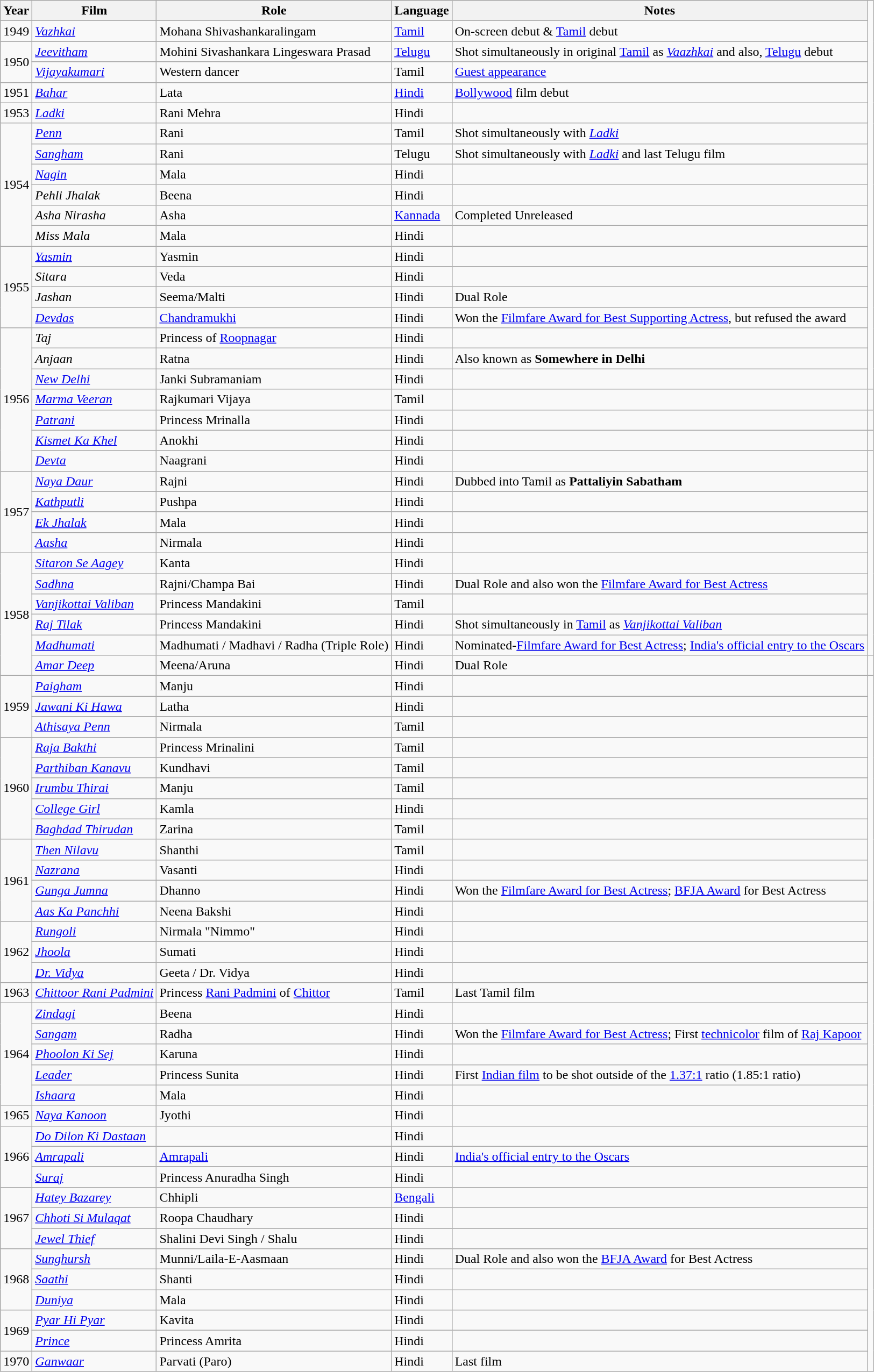<table class="sortable wikitable">
<tr>
<th>Year</th>
<th>Film</th>
<th>Role</th>
<th>Language</th>
<th>Notes</th>
</tr>
<tr>
<td>1949</td>
<td><em><a href='#'>Vazhkai</a></em></td>
<td>Mohana Shivashankaralingam</td>
<td><a href='#'>Tamil</a></td>
<td>On-screen debut & <a href='#'>Tamil</a> debut</td>
</tr>
<tr>
<td rowspan="2">1950</td>
<td><em><a href='#'>Jeevitham</a></em></td>
<td>Mohini Sivashankara Lingeswara Prasad</td>
<td><a href='#'>Telugu</a></td>
<td>Shot simultaneously in original <a href='#'>Tamil</a> as <em><a href='#'>Vaazhkai</a></em> and also, <a href='#'>Telugu</a> debut</td>
</tr>
<tr>
<td><em><a href='#'>Vijayakumari</a></em></td>
<td>Western dancer</td>
<td>Tamil</td>
<td><a href='#'>Guest appearance</a></td>
</tr>
<tr>
<td>1951</td>
<td><em><a href='#'>Bahar</a></em></td>
<td>Lata</td>
<td><a href='#'>Hindi</a></td>
<td><a href='#'>Bollywood</a> film debut</td>
</tr>
<tr>
<td>1953</td>
<td><em><a href='#'>Ladki</a></em></td>
<td>Rani Mehra</td>
<td>Hindi</td>
<td></td>
</tr>
<tr>
<td rowspan="6">1954</td>
<td><em><a href='#'>Penn</a></em></td>
<td>Rani</td>
<td>Tamil</td>
<td>Shot simultaneously with <em><a href='#'>Ladki</a></em></td>
</tr>
<tr>
<td><em><a href='#'>Sangham</a></em></td>
<td>Rani</td>
<td>Telugu</td>
<td>Shot simultaneously with <em><a href='#'>Ladki</a></em> and last Telugu film</td>
</tr>
<tr>
<td><em><a href='#'>Nagin</a></em></td>
<td>Mala</td>
<td>Hindi</td>
<td></td>
</tr>
<tr>
<td><em>Pehli Jhalak</em></td>
<td>Beena</td>
<td>Hindi</td>
<td></td>
</tr>
<tr>
<td><em>Asha Nirasha</em></td>
<td>Asha</td>
<td><a href='#'>Kannada</a></td>
<td>Completed Unreleased</td>
</tr>
<tr>
<td><em>Miss Mala</em></td>
<td>Mala</td>
<td>Hindi</td>
<td></td>
</tr>
<tr>
<td rowspan="4">1955</td>
<td><em><a href='#'>Yasmin</a></em></td>
<td>Yasmin</td>
<td>Hindi</td>
<td></td>
</tr>
<tr>
<td><em>Sitara</em></td>
<td>Veda</td>
<td>Hindi</td>
<td></td>
</tr>
<tr>
<td><em>Jashan</em></td>
<td>Seema/Malti</td>
<td>Hindi</td>
<td>Dual Role</td>
</tr>
<tr>
<td><em><a href='#'>Devdas</a></em></td>
<td><a href='#'>Chandramukhi</a></td>
<td>Hindi</td>
<td>Won the <a href='#'>Filmfare Award for Best Supporting Actress</a>, but refused the award</td>
</tr>
<tr>
<td rowspan="7">1956</td>
<td><em>Taj</em></td>
<td>Princess of <a href='#'>Roopnagar</a></td>
<td>Hindi</td>
<td></td>
</tr>
<tr>
<td><em>Anjaan</em></td>
<td>Ratna</td>
<td>Hindi</td>
<td>Also known as <strong>Somewhere in Delhi</strong></td>
</tr>
<tr>
<td><em><a href='#'>New Delhi</a></em></td>
<td>Janki Subramaniam</td>
<td>Hindi</td>
<td></td>
</tr>
<tr>
<td><em><a href='#'>Marma Veeran</a></em></td>
<td>Rajkumari Vijaya</td>
<td>Tamil</td>
<td></td>
<td></td>
</tr>
<tr>
<td><em><a href='#'>Patrani</a></em></td>
<td>Princess Mrinalla</td>
<td>Hindi</td>
<td></td>
<td></td>
</tr>
<tr>
<td><em><a href='#'>Kismet Ka Khel</a></em></td>
<td>Anokhi</td>
<td>Hindi</td>
<td></td>
<td></td>
</tr>
<tr>
<td><em><a href='#'>Devta</a></em></td>
<td>Naagrani</td>
<td>Hindi</td>
<td></td>
</tr>
<tr>
<td rowspan="4">1957</td>
<td><em><a href='#'>Naya Daur</a></em></td>
<td>Rajni</td>
<td>Hindi</td>
<td>Dubbed into Tamil as <strong>Pattaliyin Sabatham</strong></td>
</tr>
<tr>
<td><em><a href='#'>Kathputli</a></em></td>
<td>Pushpa</td>
<td>Hindi</td>
<td></td>
</tr>
<tr>
<td><em><a href='#'>Ek Jhalak</a></em></td>
<td>Mala</td>
<td>Hindi</td>
<td></td>
</tr>
<tr>
<td><em><a href='#'>Aasha</a></em></td>
<td>Nirmala</td>
<td>Hindi</td>
<td></td>
</tr>
<tr>
<td rowspan="6">1958</td>
<td><em><a href='#'>Sitaron Se Aagey</a></em></td>
<td>Kanta</td>
<td>Hindi</td>
<td></td>
</tr>
<tr>
<td><em><a href='#'>Sadhna</a></em></td>
<td>Rajni/Champa Bai</td>
<td>Hindi</td>
<td>Dual Role and also won the <a href='#'>Filmfare Award for Best Actress</a></td>
</tr>
<tr>
<td><em><a href='#'>Vanjikottai Valiban</a></em></td>
<td>Princess Mandakini</td>
<td>Tamil</td>
<td></td>
</tr>
<tr>
<td><em><a href='#'>Raj Tilak</a></em></td>
<td>Princess Mandakini</td>
<td>Hindi</td>
<td>Shot simultaneously in <a href='#'>Tamil</a> as <a href='#'><em>Vanjikottai Valiban</em></a></td>
</tr>
<tr>
<td><em><a href='#'>Madhumati</a></em></td>
<td>Madhumati / Madhavi / Radha (Triple Role)</td>
<td>Hindi</td>
<td>Nominated-<a href='#'>Filmfare Award for Best Actress</a>; <a href='#'>India's official entry to the Oscars</a></td>
</tr>
<tr>
<td><em><a href='#'>Amar Deep</a></em></td>
<td>Meena/Aruna</td>
<td>Hindi</td>
<td>Dual Role</td>
<td></td>
</tr>
<tr>
<td rowspan="3">1959</td>
<td><em><a href='#'>Paigham</a></em></td>
<td>Manju</td>
<td>Hindi</td>
<td></td>
</tr>
<tr>
<td><em><a href='#'>Jawani Ki Hawa</a></em></td>
<td>Latha</td>
<td>Hindi</td>
<td></td>
</tr>
<tr>
<td><em><a href='#'>Athisaya Penn</a></em></td>
<td>Nirmala</td>
<td>Tamil</td>
<td></td>
</tr>
<tr>
<td rowspan="5">1960</td>
<td><em><a href='#'>Raja Bakthi</a></em></td>
<td>Princess Mrinalini</td>
<td>Tamil</td>
<td></td>
</tr>
<tr>
<td><em><a href='#'>Parthiban Kanavu</a></em></td>
<td>Kundhavi</td>
<td>Tamil</td>
<td></td>
</tr>
<tr>
<td><em><a href='#'>Irumbu Thirai</a></em></td>
<td>Manju</td>
<td>Tamil</td>
<td></td>
</tr>
<tr>
<td><em><a href='#'>College Girl</a></em></td>
<td>Kamla</td>
<td>Hindi</td>
<td></td>
</tr>
<tr>
<td><em><a href='#'>Baghdad Thirudan</a></em></td>
<td>Zarina</td>
<td>Tamil</td>
<td></td>
</tr>
<tr>
<td rowspan="4">1961</td>
<td><em><a href='#'>Then Nilavu</a></em></td>
<td>Shanthi</td>
<td>Tamil</td>
<td></td>
</tr>
<tr>
<td><em><a href='#'>Nazrana</a></em></td>
<td>Vasanti</td>
<td>Hindi</td>
<td></td>
</tr>
<tr>
<td><em><a href='#'>Gunga Jumna</a></em></td>
<td>Dhanno</td>
<td>Hindi</td>
<td>Won the <a href='#'>Filmfare Award for Best Actress</a>; <a href='#'>BFJA Award</a> for Best Actress</td>
</tr>
<tr>
<td><em><a href='#'>Aas Ka Panchhi</a></em></td>
<td>Neena Bakshi</td>
<td>Hindi</td>
<td></td>
</tr>
<tr>
<td rowspan="3">1962</td>
<td><em><a href='#'>Rungoli</a></em></td>
<td>Nirmala "Nimmo"</td>
<td>Hindi</td>
<td></td>
</tr>
<tr>
<td><em><a href='#'>Jhoola</a></em></td>
<td>Sumati</td>
<td>Hindi</td>
<td></td>
</tr>
<tr>
<td><em><a href='#'>Dr. Vidya</a></em></td>
<td>Geeta / Dr. Vidya</td>
<td>Hindi</td>
<td></td>
</tr>
<tr>
<td>1963</td>
<td><em><a href='#'>Chittoor Rani Padmini</a></em></td>
<td>Princess <a href='#'>Rani Padmini</a> of <a href='#'>Chittor</a></td>
<td>Tamil</td>
<td>Last Tamil film</td>
</tr>
<tr>
<td rowspan="5">1964</td>
<td><em><a href='#'>Zindagi</a></em></td>
<td>Beena</td>
<td>Hindi</td>
<td></td>
</tr>
<tr>
<td><em><a href='#'>Sangam</a></em></td>
<td>Radha</td>
<td>Hindi</td>
<td>Won the <a href='#'>Filmfare Award for Best Actress</a>; First <a href='#'>technicolor</a> film of <a href='#'>Raj Kapoor</a></td>
</tr>
<tr>
<td><em><a href='#'>Phoolon Ki Sej</a></em></td>
<td>Karuna</td>
<td>Hindi</td>
<td></td>
</tr>
<tr>
<td><em><a href='#'>Leader</a></em></td>
<td>Princess Sunita</td>
<td>Hindi</td>
<td>First <a href='#'>Indian film</a> to be shot outside of the <a href='#'>1.37:1</a> ratio (1.85:1 ratio)</td>
</tr>
<tr>
<td><em><a href='#'>Ishaara</a></em></td>
<td>Mala</td>
<td>Hindi</td>
<td></td>
</tr>
<tr>
<td>1965</td>
<td><em><a href='#'>Naya Kanoon</a></em></td>
<td>Jyothi</td>
<td>Hindi</td>
<td></td>
</tr>
<tr>
<td rowspan="3">1966</td>
<td><em><a href='#'>Do Dilon Ki Dastaan</a></em></td>
<td></td>
<td>Hindi</td>
<td></td>
</tr>
<tr>
<td><em><a href='#'>Amrapali</a></em></td>
<td><a href='#'>Amrapali</a></td>
<td>Hindi</td>
<td><a href='#'>India's official entry to the Oscars</a></td>
</tr>
<tr>
<td><em><a href='#'>Suraj</a></em></td>
<td>Princess Anuradha Singh</td>
<td>Hindi</td>
<td></td>
</tr>
<tr>
<td rowspan="3">1967</td>
<td><em><a href='#'>Hatey Bazarey</a></em></td>
<td>Chhipli</td>
<td><a href='#'>Bengali</a></td>
<td></td>
</tr>
<tr>
<td><em><a href='#'>Chhoti Si Mulaqat</a></em></td>
<td>Roopa Chaudhary</td>
<td>Hindi</td>
<td></td>
</tr>
<tr>
<td><em><a href='#'>Jewel Thief</a></em></td>
<td>Shalini Devi Singh / Shalu</td>
<td>Hindi</td>
<td></td>
</tr>
<tr>
<td rowspan="3">1968</td>
<td><em><a href='#'>Sunghursh</a></em></td>
<td>Munni/Laila-E-Aasmaan</td>
<td>Hindi</td>
<td>Dual Role and also won the <a href='#'>BFJA Award</a> for Best Actress</td>
</tr>
<tr>
<td><em><a href='#'>Saathi</a></em></td>
<td>Shanti</td>
<td>Hindi</td>
<td></td>
</tr>
<tr>
<td><em><a href='#'>Duniya</a></em></td>
<td>Mala</td>
<td>Hindi</td>
<td></td>
</tr>
<tr>
<td rowspan="2">1969</td>
<td><em><a href='#'>Pyar Hi Pyar</a></em></td>
<td>Kavita</td>
<td>Hindi</td>
<td></td>
</tr>
<tr>
<td><em><a href='#'>Prince</a></em></td>
<td>Princess Amrita</td>
<td>Hindi</td>
<td></td>
</tr>
<tr>
<td>1970</td>
<td><em><a href='#'>Ganwaar</a></em></td>
<td>Parvati (Paro)</td>
<td>Hindi</td>
<td>Last film</td>
</tr>
</table>
